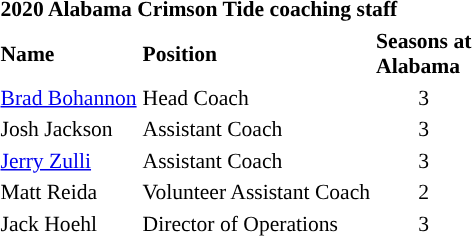<table class="toccolours" style="text-align: left; font-size:90%;">
<tr>
<th colspan="9">2020 Alabama Crimson Tide coaching staff</th>
</tr>
<tr>
<th>Name</th>
<th>Position</th>
<th>Seasons at<br>Alabama</th>
</tr>
<tr>
<td><a href='#'>Brad Bohannon</a></td>
<td>Head Coach</td>
<td align=center>3</td>
</tr>
<tr>
<td>Josh Jackson</td>
<td>Assistant Coach</td>
<td align=center>3</td>
</tr>
<tr>
<td><a href='#'>Jerry Zulli</a></td>
<td>Assistant Coach</td>
<td align=center>3</td>
</tr>
<tr>
<td>Matt Reida</td>
<td>Volunteer Assistant Coach</td>
<td align=center>2</td>
</tr>
<tr>
<td>Jack Hoehl</td>
<td>Director of Operations</td>
<td align=center>3</td>
</tr>
</table>
